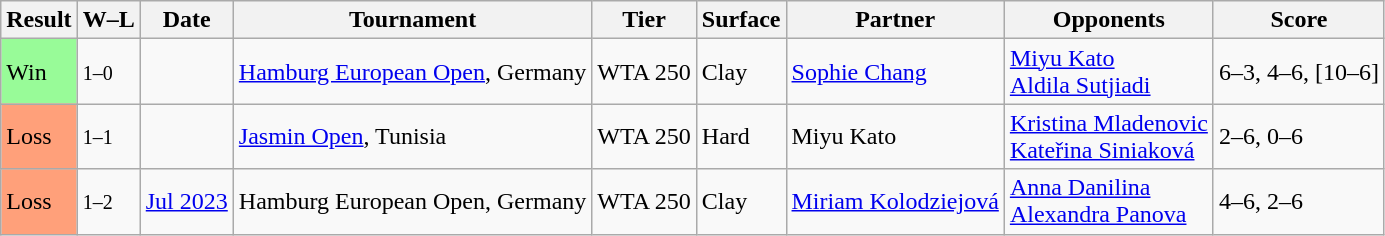<table class="sortable wikitable">
<tr>
<th>Result</th>
<th class="unsortable">W–L</th>
<th>Date</th>
<th>Tournament</th>
<th>Tier</th>
<th>Surface</th>
<th>Partner</th>
<th>Opponents</th>
<th class="unsortable">Score</th>
</tr>
<tr>
<td bgcolor=98FB98>Win</td>
<td><small>1–0</small></td>
<td><a href='#'></a></td>
<td><a href='#'>Hamburg European Open</a>, Germany</td>
<td>WTA 250</td>
<td>Clay</td>
<td> <a href='#'>Sophie Chang</a></td>
<td> <a href='#'>Miyu Kato</a> <br>  <a href='#'>Aldila Sutjiadi</a></td>
<td>6–3, 4–6, [10–6]</td>
</tr>
<tr>
<td bgcolor=FFA07A>Loss</td>
<td><small>1–1</small></td>
<td><a href='#'></a></td>
<td><a href='#'>Jasmin Open</a>, Tunisia</td>
<td>WTA 250</td>
<td>Hard</td>
<td> Miyu Kato</td>
<td> <a href='#'>Kristina Mladenovic</a> <br>  <a href='#'>Kateřina Siniaková</a></td>
<td>2–6, 0–6</td>
</tr>
<tr>
<td bgcolor=FFA07A>Loss</td>
<td><small>1–2</small></td>
<td><a href='#'>Jul 2023</a></td>
<td>Hamburg European Open, Germany</td>
<td>WTA 250</td>
<td>Clay</td>
<td> <a href='#'>Miriam Kolodziejová</a></td>
<td> <a href='#'>Anna Danilina</a> <br>  <a href='#'>Alexandra Panova</a></td>
<td>4–6, 2–6</td>
</tr>
</table>
